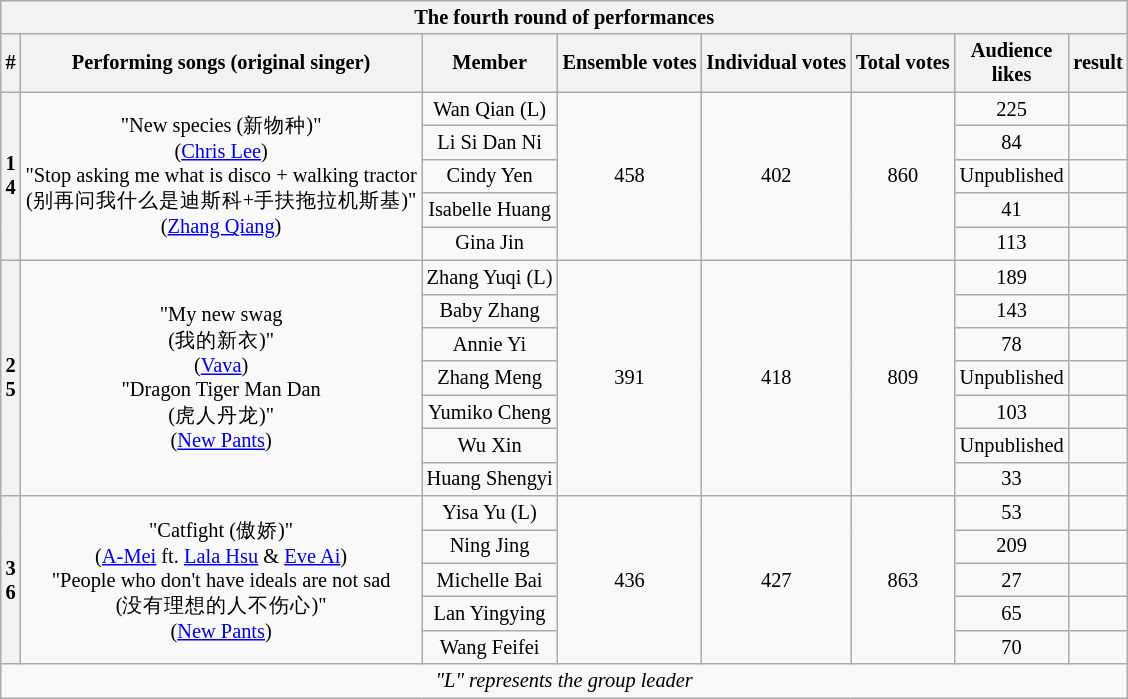<table class="wikitable sortable" style="text-align:center; font-size: 85%;">
<tr>
<th colspan="8">The fourth round of performances</th>
</tr>
<tr>
<th>#</th>
<th>Performing songs (original singer)</th>
<th>Member</th>
<th>Ensemble votes</th>
<th>Individual votes</th>
<th>Total votes</th>
<th>Audience<br>likes</th>
<th>result</th>
</tr>
<tr>
<th rowspan="5">1<br>4</th>
<td rowspan="5">"New species (新物种)"<br>(<a href='#'>Chris Lee</a>)<br>"Stop asking me what is disco + walking tractor <br>(别再问我什么是迪斯科+手扶拖拉机斯基)"<br>(<a href='#'>Zhang Qiang</a>)</td>
<td>Wan Qian (L)</td>
<td rowspan="5">458</td>
<td rowspan="5">402</td>
<td rowspan="5">860</td>
<td>225</td>
<td></td>
</tr>
<tr>
<td>Li Si Dan Ni</td>
<td>84</td>
<td></td>
</tr>
<tr>
<td>Cindy Yen</td>
<td>Unpublished</td>
<td></td>
</tr>
<tr>
<td>Isabelle Huang</td>
<td>41</td>
<td></td>
</tr>
<tr>
<td>Gina Jin</td>
<td>113</td>
<td></td>
</tr>
<tr>
<th rowspan="7">2<br>5</th>
<td rowspan="7">"My new swag <br>(我的新衣)"<br>(<a href='#'>Vava</a>)<br>"Dragon Tiger Man Dan <br>(虎人丹龙)"<br>(<a href='#'>New Pants</a>)</td>
<td>Zhang Yuqi (L)</td>
<td rowspan="7">391</td>
<td rowspan="7">418</td>
<td rowspan="7">809</td>
<td>189</td>
<td></td>
</tr>
<tr>
<td>Baby Zhang</td>
<td>143</td>
<td></td>
</tr>
<tr>
<td>Annie Yi</td>
<td>78</td>
<td></td>
</tr>
<tr>
<td>Zhang Meng</td>
<td>Unpublished</td>
<td></td>
</tr>
<tr>
<td>Yumiko Cheng</td>
<td>103</td>
<td></td>
</tr>
<tr>
<td>Wu Xin</td>
<td>Unpublished</td>
<td></td>
</tr>
<tr>
<td>Huang Shengyi</td>
<td>33</td>
<td></td>
</tr>
<tr>
<th rowspan="5">3<br>6</th>
<td rowspan="5">"Catfight (傲娇)"<br>(<a href='#'>A-Mei</a> ft. <a href='#'>Lala Hsu</a> & <a href='#'>Eve Ai</a>)<br>"People who don't have ideals are not sad <br>(没有理想的人不伤心)"<br>(<a href='#'>New Pants</a>)</td>
<td>Yisa Yu (L)</td>
<td rowspan="5">436</td>
<td rowspan="5">427</td>
<td rowspan="5">863</td>
<td>53</td>
<td></td>
</tr>
<tr>
<td>Ning Jing</td>
<td>209</td>
<td></td>
</tr>
<tr>
<td>Michelle Bai</td>
<td>27</td>
<td></td>
</tr>
<tr>
<td>Lan Yingying</td>
<td>65</td>
<td></td>
</tr>
<tr>
<td>Wang Feifei</td>
<td>70</td>
<td></td>
</tr>
<tr>
<td colspan="8"><em>"L"  represents the group leader</em></td>
</tr>
</table>
